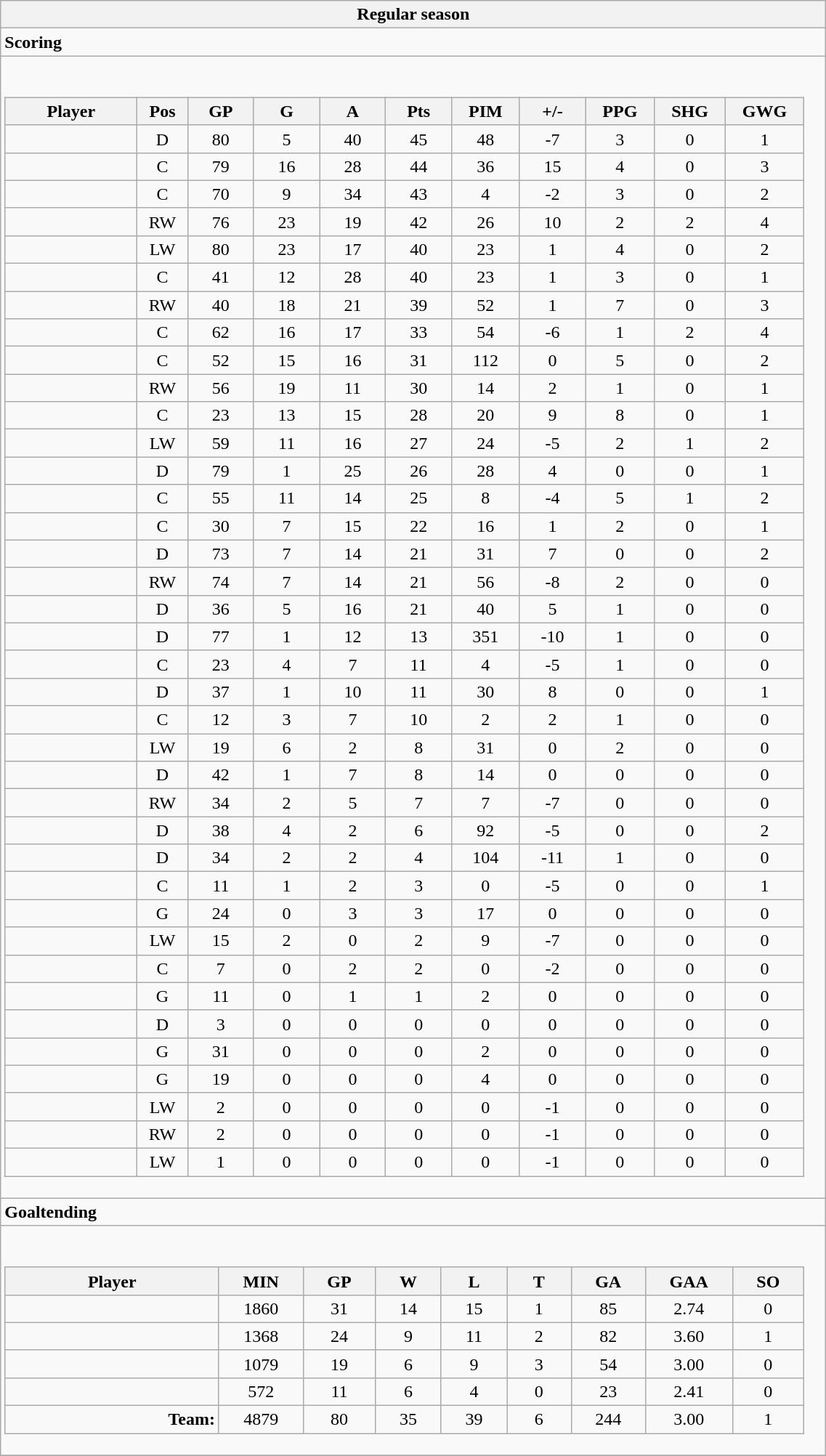<table class="wikitable collapsible" width="60%" border="1">
<tr>
<th>Regular season</th>
</tr>
<tr>
<td class="tocccolors"><strong>Scoring</strong></td>
</tr>
<tr>
<td><br><table class="wikitable sortable">
<tr ALIGN="center">
<th bgcolor="#DDDDFF" width="10%">Player</th>
<th bgcolor="#DDDDFF" width="3%" title="Position">Pos</th>
<th bgcolor="#DDDDFF" width="5%" title="Games played">GP</th>
<th bgcolor="#DDDDFF" width="5%" title="Goals">G</th>
<th bgcolor="#DDDDFF" width="5%" title="Assists">A</th>
<th bgcolor="#DDDDFF" width="5%" title="Points">Pts</th>
<th bgcolor="#DDDDFF" width="5%" title="Penalties in Minutes">PIM</th>
<th bgcolor="#DDDDFF" width="5%" title="Plus/minus">+/-</th>
<th bgcolor="#DDDDFF" width="5%" title="Power play goals">PPG</th>
<th bgcolor="#DDDDFF" width="5%" title="Short-handed goals">SHG</th>
<th bgcolor="#DDDDFF" width="5%" title="Game-winning goals">GWG</th>
</tr>
<tr align="center">
<td align="right"></td>
<td>D</td>
<td>80</td>
<td>5</td>
<td>40</td>
<td>45</td>
<td>48</td>
<td>-7</td>
<td>3</td>
<td>0</td>
<td>1</td>
</tr>
<tr align="center">
<td align="right"></td>
<td>C</td>
<td>79</td>
<td>16</td>
<td>28</td>
<td>44</td>
<td>36</td>
<td>15</td>
<td>4</td>
<td>0</td>
<td>3</td>
</tr>
<tr align="center">
<td align="right"></td>
<td>C</td>
<td>70</td>
<td>9</td>
<td>34</td>
<td>43</td>
<td>4</td>
<td>-2</td>
<td>3</td>
<td>0</td>
<td>2</td>
</tr>
<tr align="center">
<td align="right"></td>
<td>RW</td>
<td>76</td>
<td>23</td>
<td>19</td>
<td>42</td>
<td>26</td>
<td>10</td>
<td>2</td>
<td>2</td>
<td>4</td>
</tr>
<tr align="center">
<td align="right"></td>
<td>LW</td>
<td>80</td>
<td>23</td>
<td>17</td>
<td>40</td>
<td>23</td>
<td>1</td>
<td>4</td>
<td>0</td>
<td>2</td>
</tr>
<tr align="center">
<td align="right"></td>
<td>C</td>
<td>41</td>
<td>12</td>
<td>28</td>
<td>40</td>
<td>23</td>
<td>1</td>
<td>3</td>
<td>0</td>
<td>1</td>
</tr>
<tr align="center">
<td align="right"></td>
<td>RW</td>
<td>40</td>
<td>18</td>
<td>21</td>
<td>39</td>
<td>52</td>
<td>1</td>
<td>7</td>
<td>0</td>
<td>3</td>
</tr>
<tr align="center">
<td align="right"></td>
<td>C</td>
<td>62</td>
<td>16</td>
<td>17</td>
<td>33</td>
<td>54</td>
<td>-6</td>
<td>1</td>
<td>2</td>
<td>4</td>
</tr>
<tr align="center">
<td align="right"></td>
<td>C</td>
<td>52</td>
<td>15</td>
<td>16</td>
<td>31</td>
<td>112</td>
<td>0</td>
<td>5</td>
<td>0</td>
<td>2</td>
</tr>
<tr align="center">
<td align="right"></td>
<td>RW</td>
<td>56</td>
<td>19</td>
<td>11</td>
<td>30</td>
<td>14</td>
<td>2</td>
<td>1</td>
<td>0</td>
<td>1</td>
</tr>
<tr align="center">
<td align="right"></td>
<td>C</td>
<td>23</td>
<td>13</td>
<td>15</td>
<td>28</td>
<td>20</td>
<td>9</td>
<td>8</td>
<td>0</td>
<td>1</td>
</tr>
<tr align="center">
<td align="right"></td>
<td>LW</td>
<td>59</td>
<td>11</td>
<td>16</td>
<td>27</td>
<td>24</td>
<td>-5</td>
<td>2</td>
<td>1</td>
<td>2</td>
</tr>
<tr align="center">
<td align="right"></td>
<td>D</td>
<td>79</td>
<td>1</td>
<td>25</td>
<td>26</td>
<td>28</td>
<td>4</td>
<td>0</td>
<td>0</td>
<td>1</td>
</tr>
<tr align="center">
<td align="right"></td>
<td>C</td>
<td>55</td>
<td>11</td>
<td>14</td>
<td>25</td>
<td>8</td>
<td>-4</td>
<td>5</td>
<td>1</td>
<td>2</td>
</tr>
<tr align="center">
<td align="right"></td>
<td>C</td>
<td>30</td>
<td>7</td>
<td>15</td>
<td>22</td>
<td>16</td>
<td>1</td>
<td>2</td>
<td>0</td>
<td>1</td>
</tr>
<tr align="center">
<td align="right"></td>
<td>D</td>
<td>73</td>
<td>7</td>
<td>14</td>
<td>21</td>
<td>31</td>
<td>7</td>
<td>0</td>
<td>0</td>
<td>2</td>
</tr>
<tr align="center">
<td align="right"></td>
<td>RW</td>
<td>74</td>
<td>7</td>
<td>14</td>
<td>21</td>
<td>56</td>
<td>-8</td>
<td>2</td>
<td>0</td>
<td>0</td>
</tr>
<tr align="center">
<td align="right"></td>
<td>D</td>
<td>36</td>
<td>5</td>
<td>16</td>
<td>21</td>
<td>40</td>
<td>5</td>
<td>1</td>
<td>0</td>
<td>0</td>
</tr>
<tr align="center">
<td align="right"></td>
<td>D</td>
<td>77</td>
<td>1</td>
<td>12</td>
<td>13</td>
<td>351</td>
<td>-10</td>
<td>1</td>
<td>0</td>
<td>0</td>
</tr>
<tr align="center">
<td align="right"></td>
<td>C</td>
<td>23</td>
<td>4</td>
<td>7</td>
<td>11</td>
<td>4</td>
<td>-5</td>
<td>1</td>
<td>0</td>
<td>0</td>
</tr>
<tr align="center">
<td align="right"></td>
<td>D</td>
<td>37</td>
<td>1</td>
<td>10</td>
<td>11</td>
<td>30</td>
<td>8</td>
<td>0</td>
<td>0</td>
<td>1</td>
</tr>
<tr align="center">
<td align="right"></td>
<td>C</td>
<td>12</td>
<td>3</td>
<td>7</td>
<td>10</td>
<td>2</td>
<td>2</td>
<td>1</td>
<td>0</td>
<td>0</td>
</tr>
<tr align="center">
<td align="right"></td>
<td>LW</td>
<td>19</td>
<td>6</td>
<td>2</td>
<td>8</td>
<td>31</td>
<td>0</td>
<td>2</td>
<td>0</td>
<td>0</td>
</tr>
<tr align="center">
<td align="right"></td>
<td>D</td>
<td>42</td>
<td>1</td>
<td>7</td>
<td>8</td>
<td>14</td>
<td>0</td>
<td>0</td>
<td>0</td>
<td>0</td>
</tr>
<tr align="center">
<td align="right"></td>
<td>RW</td>
<td>34</td>
<td>2</td>
<td>5</td>
<td>7</td>
<td>7</td>
<td>-7</td>
<td>0</td>
<td>0</td>
<td>0</td>
</tr>
<tr align="center">
<td align="right"></td>
<td>D</td>
<td>38</td>
<td>4</td>
<td>2</td>
<td>6</td>
<td>92</td>
<td>-5</td>
<td>0</td>
<td>0</td>
<td>2</td>
</tr>
<tr align="center">
<td align="right"></td>
<td>D</td>
<td>34</td>
<td>2</td>
<td>2</td>
<td>4</td>
<td>104</td>
<td>-11</td>
<td>1</td>
<td>0</td>
<td>0</td>
</tr>
<tr align="center">
<td align="right"></td>
<td>C</td>
<td>11</td>
<td>1</td>
<td>2</td>
<td>3</td>
<td>0</td>
<td>-5</td>
<td>0</td>
<td>0</td>
<td>1</td>
</tr>
<tr align="center">
<td align="right"></td>
<td>G</td>
<td>24</td>
<td>0</td>
<td>3</td>
<td>3</td>
<td>17</td>
<td>0</td>
<td>0</td>
<td>0</td>
<td>0</td>
</tr>
<tr align="center">
<td align="right"></td>
<td>LW</td>
<td>15</td>
<td>2</td>
<td>0</td>
<td>2</td>
<td>9</td>
<td>-7</td>
<td>0</td>
<td>0</td>
<td>0</td>
</tr>
<tr align="center">
<td align="right"></td>
<td>C</td>
<td>7</td>
<td>0</td>
<td>2</td>
<td>2</td>
<td>0</td>
<td>-2</td>
<td>0</td>
<td>0</td>
<td>0</td>
</tr>
<tr align="center">
<td align="right"></td>
<td>G</td>
<td>11</td>
<td>0</td>
<td>1</td>
<td>1</td>
<td>2</td>
<td>0</td>
<td>0</td>
<td>0</td>
<td>0</td>
</tr>
<tr align="center">
<td align="right"></td>
<td>D</td>
<td>3</td>
<td>0</td>
<td>0</td>
<td>0</td>
<td>0</td>
<td>0</td>
<td>0</td>
<td>0</td>
<td>0</td>
</tr>
<tr align="center">
<td align="right"></td>
<td>G</td>
<td>31</td>
<td>0</td>
<td>0</td>
<td>0</td>
<td>2</td>
<td>0</td>
<td>0</td>
<td>0</td>
<td>0</td>
</tr>
<tr align="center">
<td align="right"></td>
<td>G</td>
<td>19</td>
<td>0</td>
<td>0</td>
<td>0</td>
<td>4</td>
<td>0</td>
<td>0</td>
<td>0</td>
<td>0</td>
</tr>
<tr align="center">
<td align="right"></td>
<td>LW</td>
<td>2</td>
<td>0</td>
<td>0</td>
<td>0</td>
<td>0</td>
<td>-1</td>
<td>0</td>
<td>0</td>
<td>0</td>
</tr>
<tr align="center">
<td align="right"></td>
<td>RW</td>
<td>2</td>
<td>0</td>
<td>0</td>
<td>0</td>
<td>0</td>
<td>-1</td>
<td>0</td>
<td>0</td>
<td>0</td>
</tr>
<tr align="center">
<td align="right"></td>
<td>LW</td>
<td>1</td>
<td>0</td>
<td>0</td>
<td>0</td>
<td>0</td>
<td>-1</td>
<td>0</td>
<td>0</td>
<td>0</td>
</tr>
</table>
</td>
</tr>
<tr>
<td class="toccolors"><strong>Goaltending</strong></td>
</tr>
<tr>
<td><br><table class="wikitable sortable">
<tr>
<th bgcolor="#DDDDFF" width="10%">Player</th>
<th width="3%" bgcolor="#DDDDFF" title="Minutes played">MIN</th>
<th width="3%" bgcolor="#DDDDFF" title="Games played in">GP</th>
<th width="3%" bgcolor="#DDDDFF" title="Wins">W</th>
<th width="3%" bgcolor="#DDDDFF"title="Losses">L</th>
<th width="3%" bgcolor="#DDDDFF" title="Ties">T</th>
<th width="3%" bgcolor="#DDDDFF" title="Goals against">GA</th>
<th width="3%" bgcolor="#DDDDFF" title="Goals against average">GAA</th>
<th width="3%" bgcolor="#DDDDFF"title="Shut-outs">SO</th>
</tr>
<tr align="center">
<td align="right"></td>
<td>1860</td>
<td>31</td>
<td>14</td>
<td>15</td>
<td>1</td>
<td>85</td>
<td>2.74</td>
<td>0</td>
</tr>
<tr align="center">
<td align="right"></td>
<td>1368</td>
<td>24</td>
<td>9</td>
<td>11</td>
<td>2</td>
<td>82</td>
<td>3.60</td>
<td>1</td>
</tr>
<tr align="center">
<td align="right"></td>
<td>1079</td>
<td>19</td>
<td>6</td>
<td>9</td>
<td>3</td>
<td>54</td>
<td>3.00</td>
<td>0</td>
</tr>
<tr align="center">
<td align="right"></td>
<td>572</td>
<td>11</td>
<td>6</td>
<td>4</td>
<td>0</td>
<td>23</td>
<td>2.41</td>
<td>0</td>
</tr>
<tr align="center">
<td align="right"><strong>Team:</strong></td>
<td>4879</td>
<td>80</td>
<td>35</td>
<td>39</td>
<td>6</td>
<td>244</td>
<td>3.00</td>
<td>1</td>
</tr>
</table>
</td>
</tr>
<tr>
</tr>
</table>
